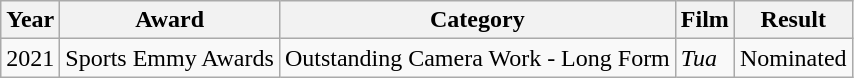<table class="wikitable">
<tr>
<th>Year</th>
<th>Award</th>
<th>Category</th>
<th>Film</th>
<th>Result</th>
</tr>
<tr>
<td>2021</td>
<td>Sports Emmy Awards</td>
<td>Outstanding Camera Work - Long Form</td>
<td><em>Tua</em></td>
<td>Nominated</td>
</tr>
</table>
